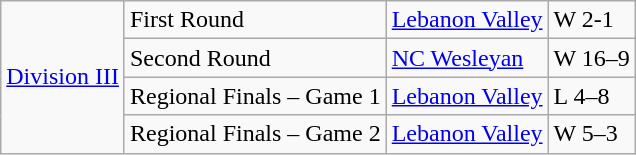<table class="wikitable">
<tr>
<td rowspan="4"><a href='#'>Division III</a></td>
<td>First Round</td>
<td><a href='#'>Lebanon Valley</a></td>
<td>W 2-1</td>
</tr>
<tr>
<td>Second Round</td>
<td><a href='#'>NC Wesleyan</a></td>
<td>W 16–9</td>
</tr>
<tr>
<td>Regional Finals – Game 1</td>
<td><a href='#'>Lebanon Valley</a></td>
<td>L 4–8</td>
</tr>
<tr>
<td>Regional Finals – Game 2</td>
<td><a href='#'>Lebanon Valley</a></td>
<td>W 5–3</td>
</tr>
</table>
